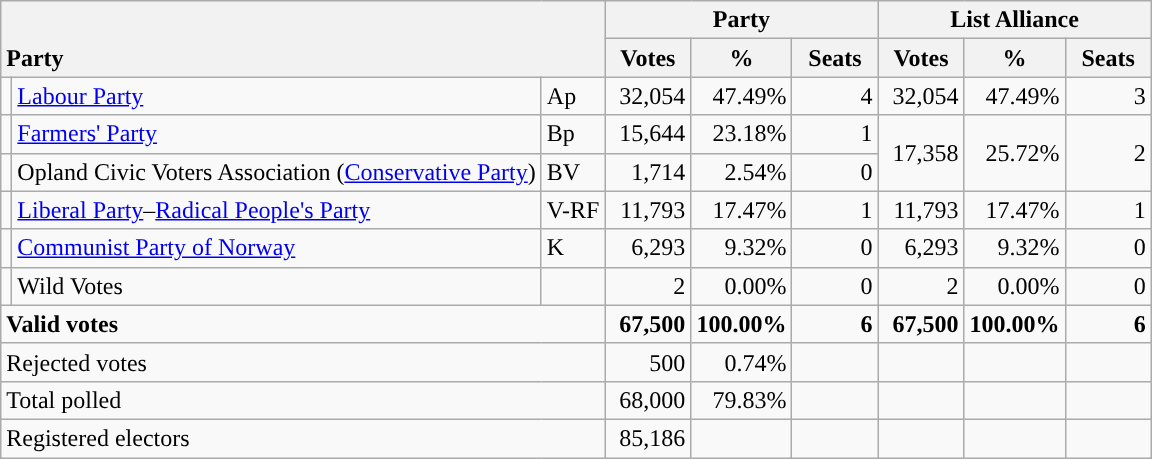<table class="wikitable" border="1" style="text-align:right;">
<tr>
<th style="text-align:left;" valign=bottom rowspan=2 colspan=3>Party</th>
<th colspan=3>Party</th>
<th colspan=3>List Alliance</th>
</tr>
<tr>
<th align=center valign=bottom width="50">Votes</th>
<th align=center valign=bottom width="50">%</th>
<th align=center valign=bottom width="50">Seats</th>
<th align=center valign=bottom width="50">Votes</th>
<th align=center valign=bottom width="50">%</th>
<th align=center valign=bottom width="50">Seats</th>
</tr>
<tr>
<td style="color:inherit;background:"></td>
<td align=left><a href='#'>Labour Party</a></td>
<td align=left>Ap</td>
<td>32,054</td>
<td>47.49%</td>
<td>4</td>
<td>32,054</td>
<td>47.49%</td>
<td>3</td>
</tr>
<tr>
<td style="color:inherit;background:"></td>
<td align=left><a href='#'>Farmers' Party</a></td>
<td align=left>Bp</td>
<td>15,644</td>
<td>23.18%</td>
<td>1</td>
<td rowspan=2>17,358</td>
<td rowspan=2>25.72%</td>
<td rowspan=2>2</td>
</tr>
<tr>
<td></td>
<td align=left>Opland Civic Voters Association (<a href='#'>Conservative Party</a>)</td>
<td align=left>BV</td>
<td>1,714</td>
<td>2.54%</td>
<td>0</td>
</tr>
<tr>
<td></td>
<td align=left><a href='#'>Liberal Party</a>–<a href='#'>Radical People's Party</a></td>
<td align=left>V-RF</td>
<td>11,793</td>
<td>17.47%</td>
<td>1</td>
<td>11,793</td>
<td>17.47%</td>
<td>1</td>
</tr>
<tr>
<td style="color:inherit;background:"></td>
<td align=left><a href='#'>Communist Party of Norway</a></td>
<td align=left>K</td>
<td>6,293</td>
<td>9.32%</td>
<td>0</td>
<td>6,293</td>
<td>9.32%</td>
<td>0</td>
</tr>
<tr>
<td></td>
<td align=left>Wild Votes</td>
<td align=left></td>
<td>2</td>
<td>0.00%</td>
<td>0</td>
<td>2</td>
<td>0.00%</td>
<td>0</td>
</tr>
<tr style="font-weight:bold">
<td align=left colspan=3>Valid votes</td>
<td>67,500</td>
<td>100.00%</td>
<td>6</td>
<td>67,500</td>
<td>100.00%</td>
<td>6</td>
</tr>
<tr>
<td align=left colspan=3>Rejected votes</td>
<td>500</td>
<td>0.74%</td>
<td></td>
<td></td>
<td></td>
<td></td>
</tr>
<tr>
<td align=left colspan=3>Total polled</td>
<td>68,000</td>
<td>79.83%</td>
<td></td>
<td></td>
<td></td>
<td></td>
</tr>
<tr>
<td align=left colspan=3>Registered electors</td>
<td>85,186</td>
<td></td>
<td></td>
<td></td>
<td></td>
<td></td>
</tr>
</table>
